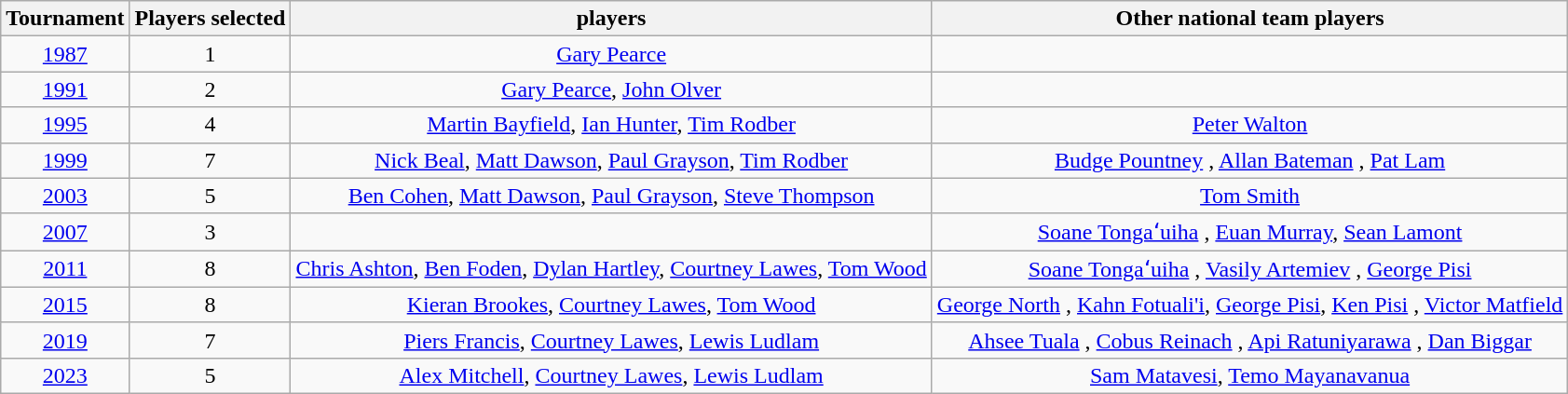<table class="wikitable sortable" style="text-align:center">
<tr>
<th>Tournament</th>
<th>Players selected</th>
<th> players</th>
<th>Other national team players</th>
</tr>
<tr>
<td><a href='#'>1987</a></td>
<td>1</td>
<td><a href='#'>Gary Pearce</a></td>
<td></td>
</tr>
<tr>
<td><a href='#'>1991</a></td>
<td>2</td>
<td><a href='#'>Gary Pearce</a>, <a href='#'>John Olver</a></td>
<td></td>
</tr>
<tr>
<td><a href='#'>1995</a></td>
<td>4</td>
<td><a href='#'>Martin Bayfield</a>, <a href='#'>Ian Hunter</a>, <a href='#'>Tim Rodber</a></td>
<td><a href='#'>Peter Walton</a> </td>
</tr>
<tr>
<td><a href='#'>1999</a></td>
<td>7</td>
<td><a href='#'>Nick Beal</a>, <a href='#'>Matt Dawson</a>, <a href='#'>Paul Grayson</a>, <a href='#'>Tim Rodber</a></td>
<td><a href='#'>Budge Pountney</a> , <a href='#'>Allan Bateman</a> , <a href='#'>Pat Lam</a> </td>
</tr>
<tr>
<td><a href='#'>2003</a></td>
<td>5</td>
<td><a href='#'>Ben Cohen</a>, <a href='#'>Matt Dawson</a>, <a href='#'>Paul Grayson</a>, <a href='#'>Steve Thompson</a></td>
<td><a href='#'>Tom Smith</a> </td>
</tr>
<tr>
<td><a href='#'>2007</a></td>
<td>3</td>
<td></td>
<td><a href='#'>Soane Tongaʻuiha</a> , <a href='#'>Euan Murray</a>, <a href='#'>Sean Lamont</a> </td>
</tr>
<tr>
<td><a href='#'>2011</a></td>
<td>8</td>
<td><a href='#'>Chris Ashton</a>, <a href='#'>Ben Foden</a>, <a href='#'>Dylan Hartley</a>, <a href='#'>Courtney Lawes</a>, <a href='#'>Tom Wood</a></td>
<td><a href='#'>Soane Tongaʻuiha</a> , <a href='#'>Vasily Artemiev</a> , <a href='#'>George Pisi</a> </td>
</tr>
<tr>
<td><a href='#'>2015</a></td>
<td>8</td>
<td><a href='#'>Kieran Brookes</a>, <a href='#'>Courtney Lawes</a>, <a href='#'>Tom Wood</a></td>
<td><a href='#'>George North</a> , <a href='#'>Kahn Fotuali'i</a>, <a href='#'>George Pisi</a>, <a href='#'>Ken Pisi</a> , <a href='#'>Victor Matfield</a> </td>
</tr>
<tr>
<td><a href='#'>2019</a></td>
<td>7</td>
<td><a href='#'>Piers Francis</a>, <a href='#'>Courtney Lawes</a>, <a href='#'>Lewis Ludlam</a></td>
<td><a href='#'>Ahsee Tuala</a> , <a href='#'>Cobus Reinach</a> , <a href='#'>Api Ratuniyarawa</a> , <a href='#'>Dan Biggar</a> </td>
</tr>
<tr>
<td><a href='#'>2023</a></td>
<td>5</td>
<td><a href='#'>Alex Mitchell</a>, <a href='#'>Courtney Lawes</a>, <a href='#'>Lewis Ludlam</a></td>
<td><a href='#'>Sam Matavesi</a>, <a href='#'>Temo Mayanavanua</a> </td>
</tr>
</table>
